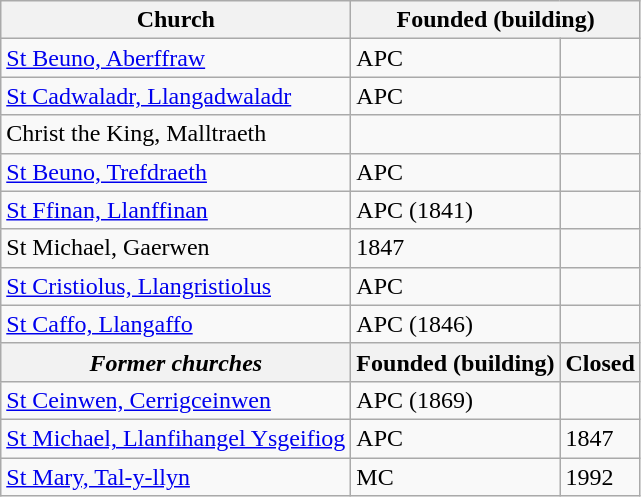<table class="wikitable">
<tr>
<th>Church</th>
<th colspan="2">Founded (building)</th>
</tr>
<tr>
<td><a href='#'>St Beuno, Aberffraw</a></td>
<td>APC</td>
<td></td>
</tr>
<tr>
<td><a href='#'>St Cadwaladr, Llangadwaladr</a></td>
<td>APC</td>
<td></td>
</tr>
<tr>
<td>Christ the King, Malltraeth</td>
<td></td>
<td></td>
</tr>
<tr>
<td><a href='#'>St Beuno, Trefdraeth</a></td>
<td>APC</td>
<td></td>
</tr>
<tr>
<td><a href='#'>St Ffinan, Llanffinan</a></td>
<td>APC (1841)</td>
<td></td>
</tr>
<tr>
<td>St Michael, Gaerwen</td>
<td>1847</td>
<td></td>
</tr>
<tr>
<td><a href='#'>St Cristiolus, Llangristiolus</a></td>
<td>APC</td>
<td></td>
</tr>
<tr>
<td><a href='#'>St Caffo, Llangaffo</a></td>
<td>APC (1846)</td>
<td></td>
</tr>
<tr>
<th><em>Former churches</em></th>
<th>Founded (building)</th>
<th>Closed</th>
</tr>
<tr>
<td><a href='#'>St Ceinwen, Cerrigceinwen</a></td>
<td>APC (1869)</td>
<td></td>
</tr>
<tr>
<td><a href='#'>St Michael, Llanfihangel Ysgeifiog</a></td>
<td>APC</td>
<td>1847</td>
</tr>
<tr>
<td><a href='#'>St Mary, Tal-y-llyn</a></td>
<td>MC</td>
<td>1992</td>
</tr>
</table>
